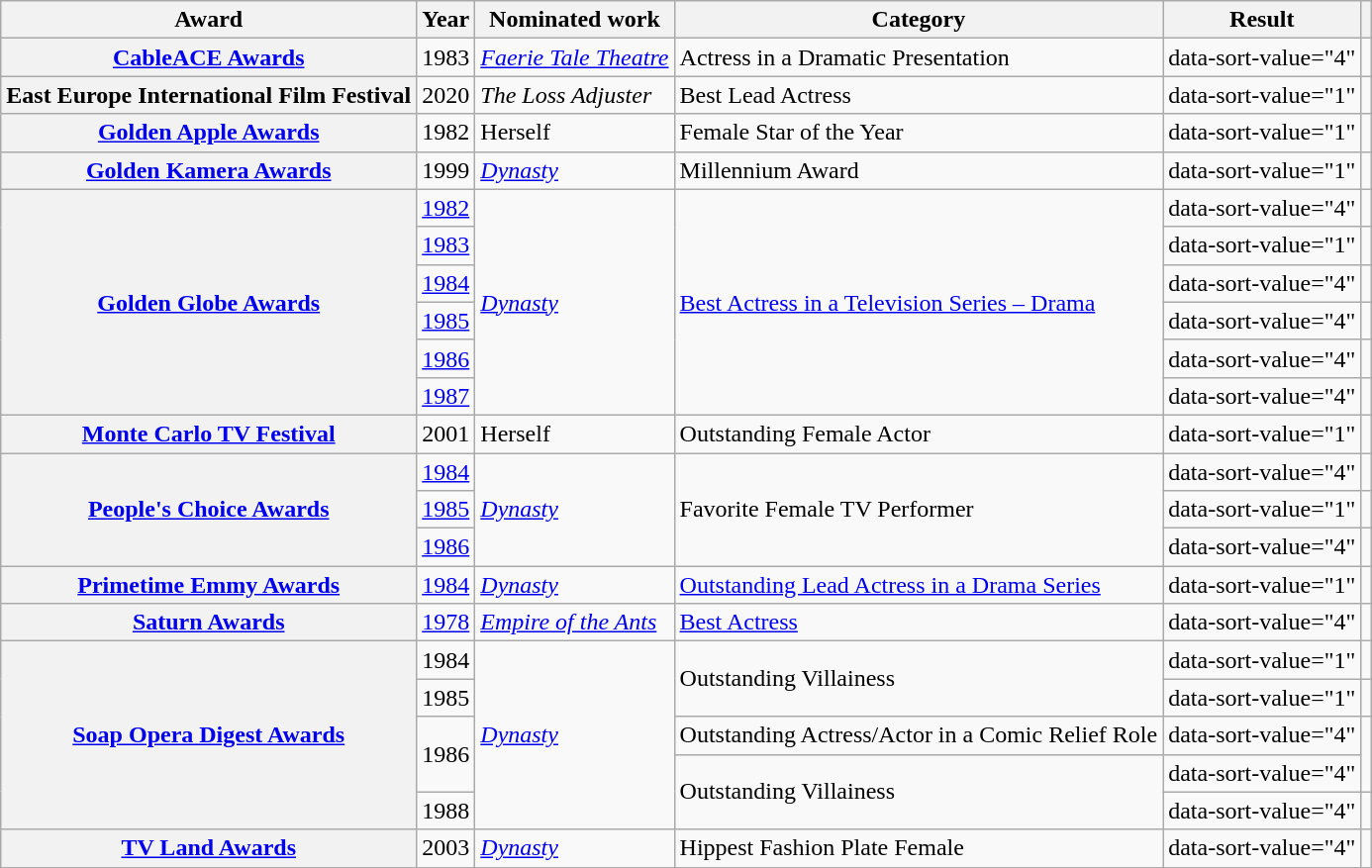<table class="wikitable sortable plainrowheaders" summary="">
<tr>
<th scope="col">Award</th>
<th scope="col">Year</th>
<th scope="col">Nominated work</th>
<th scope="col">Category</th>
<th scope="col">Result</th>
<th scope="col" class="unsortable"></th>
</tr>
<tr>
<th scope="row"><a href='#'>CableACE Awards</a></th>
<td align="center">1983</td>
<td><em><a href='#'>Faerie Tale Theatre</a></em></td>
<td>Actress in a Dramatic Presentation</td>
<td>data-sort-value="4" </td>
<td align="center"></td>
</tr>
<tr>
<th scope="row">East Europe International Film Festival</th>
<td align="center">2020</td>
<td><em>The Loss Adjuster</em></td>
<td>Best Lead Actress</td>
<td>data-sort-value="1" </td>
<td align="center"></td>
</tr>
<tr>
<th scope="row"><a href='#'>Golden Apple Awards</a></th>
<td align="center">1982</td>
<td>Herself</td>
<td>Female Star of the Year</td>
<td>data-sort-value="1" </td>
<td align="center"></td>
</tr>
<tr>
<th scope="row"><a href='#'>Golden Kamera Awards</a></th>
<td align="center">1999</td>
<td><a href='#'><em>Dynasty</em></a></td>
<td>Millennium Award</td>
<td>data-sort-value="1" </td>
<td align="center"></td>
</tr>
<tr>
<th rowspan="6" scope="row"><a href='#'>Golden Globe Awards</a></th>
<td align="center"><a href='#'>1982</a></td>
<td rowspan="6"><a href='#'><em>Dynasty</em></a></td>
<td rowspan="6"><a href='#'>Best Actress in a Television Series – Drama</a></td>
<td>data-sort-value="4" </td>
<td align="center"></td>
</tr>
<tr>
<td align="center"><a href='#'>1983</a></td>
<td>data-sort-value="1" </td>
<td align="center"></td>
</tr>
<tr>
<td align="center"><a href='#'>1984</a></td>
<td>data-sort-value="4" </td>
<td align="center"></td>
</tr>
<tr>
<td align="center"><a href='#'>1985</a></td>
<td>data-sort-value="4" </td>
<td align="center"></td>
</tr>
<tr>
<td align="center"><a href='#'>1986</a></td>
<td>data-sort-value="4" </td>
<td align="center"></td>
</tr>
<tr>
<td align="center"><a href='#'>1987</a></td>
<td>data-sort-value="4" </td>
<td align="center"></td>
</tr>
<tr>
<th scope="row"><a href='#'>Monte Carlo TV Festival</a></th>
<td align="center">2001</td>
<td>Herself</td>
<td>Outstanding Female Actor</td>
<td>data-sort-value="1" </td>
<td align="center"></td>
</tr>
<tr>
<th rowspan="3" scope="row"><a href='#'>People's Choice Awards</a></th>
<td align="center"><a href='#'>1984</a></td>
<td rowspan="3"><a href='#'><em>Dynasty</em></a></td>
<td rowspan="3">Favorite Female TV Performer</td>
<td>data-sort-value="4" </td>
<td align="center"></td>
</tr>
<tr>
<td align="center"><a href='#'>1985</a></td>
<td>data-sort-value="1" </td>
<td align="center"></td>
</tr>
<tr>
<td align="center"><a href='#'>1986</a></td>
<td>data-sort-value="4" </td>
<td align="center"></td>
</tr>
<tr>
<th scope="row"><a href='#'>Primetime Emmy Awards</a></th>
<td align="center"><a href='#'>1984</a></td>
<td><a href='#'><em>Dynasty</em></a></td>
<td><a href='#'>Outstanding Lead Actress in a Drama Series</a></td>
<td>data-sort-value="1" </td>
<td align="center"></td>
</tr>
<tr>
<th scope="row"><a href='#'>Saturn Awards</a></th>
<td align="center"><a href='#'>1978</a></td>
<td><a href='#'><em>Empire of the Ants</em></a></td>
<td><a href='#'>Best Actress</a></td>
<td>data-sort-value="4" </td>
<td align="center"></td>
</tr>
<tr>
<th rowspan="5" scope="row"><a href='#'>Soap Opera Digest Awards</a></th>
<td align="center">1984</td>
<td rowspan="5"><a href='#'><em>Dynasty</em></a></td>
<td rowspan="2">Outstanding Villainess</td>
<td>data-sort-value="1" </td>
<td align="center"></td>
</tr>
<tr>
<td align="center">1985</td>
<td>data-sort-value="1" </td>
<td align="center"></td>
</tr>
<tr>
<td rowspan="2" align="center">1986</td>
<td>Outstanding Actress/Actor in a Comic Relief Role</td>
<td>data-sort-value="4" </td>
<td rowspan="2" align="center"></td>
</tr>
<tr>
<td rowspan="2">Outstanding Villainess</td>
<td>data-sort-value="4" </td>
</tr>
<tr>
<td align="center">1988</td>
<td>data-sort-value="4" </td>
<td align="center"></td>
</tr>
<tr>
<th scope="row"><a href='#'>TV Land Awards</a></th>
<td align="center">2003</td>
<td><a href='#'><em>Dynasty</em></a></td>
<td>Hippest Fashion Plate Female</td>
<td>data-sort-value="4" </td>
<td align="center"></td>
</tr>
</table>
